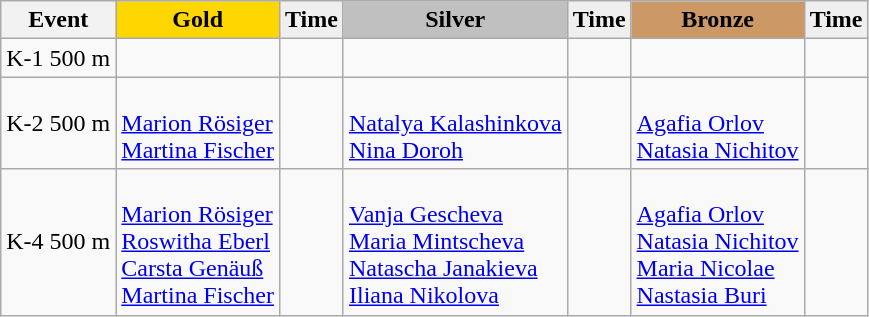<table class="wikitable">
<tr>
<th>Event</th>
<td align=center bgcolor="gold"><strong>Gold</strong></td>
<td align=center bgcolor="EFEFEF"><strong>Time</strong></td>
<td align=center bgcolor="silver"><strong>Silver</strong></td>
<td align=center bgcolor="EFEFEF"><strong>Time</strong></td>
<td align=center bgcolor="CC9966"><strong>Bronze</strong></td>
<td align=center bgcolor="EFEFEF"><strong>Time</strong></td>
</tr>
<tr>
<td>K-1 500 m</td>
<td></td>
<td></td>
<td></td>
<td></td>
<td></td>
<td></td>
</tr>
<tr>
<td>K-2 500 m</td>
<td><br><a href='#'>Marion Rösiger</a><br><a href='#'>Martina Fischer</a></td>
<td></td>
<td><br><a href='#'>Natalya Kalashinkova</a><br><a href='#'>Nina Doroh</a></td>
<td></td>
<td><br><a href='#'>Agafia Orlov</a><br><a href='#'>Natasia Nichitov</a></td>
<td></td>
</tr>
<tr>
<td>K-4 500 m</td>
<td><br><a href='#'>Marion Rösiger</a><br><a href='#'>Roswitha Eberl</a><br><a href='#'>Carsta Genäuß</a><br><a href='#'>Martina Fischer</a></td>
<td></td>
<td><br><a href='#'>Vanja Gescheva</a><br><a href='#'>Maria Mintscheva</a><br><a href='#'>Natascha Janakieva</a><br><a href='#'>Iliana Nikolova</a></td>
<td></td>
<td><br><a href='#'>Agafia Orlov</a><br><a href='#'>Natasia Nichitov</a><br><a href='#'>Maria Nicolae</a><br><a href='#'>Nastasia Buri</a></td>
<td></td>
</tr>
</table>
